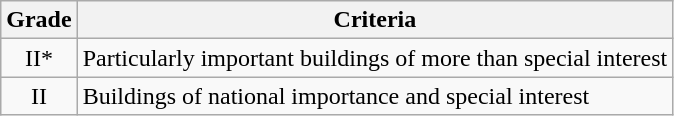<table class="wikitable">
<tr>
<th>Grade</th>
<th>Criteria</th>
</tr>
<tr>
<td align="center" >II*</td>
<td>Particularly important buildings of more than special interest</td>
</tr>
<tr>
<td align="center" >II</td>
<td>Buildings of national importance and special interest</td>
</tr>
</table>
